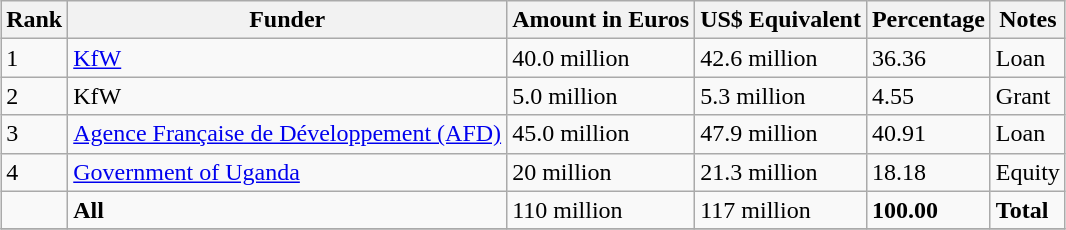<table class="wikitable sortable" style="margin: 0.5em auto">
<tr>
<th>Rank</th>
<th>Funder</th>
<th>Amount in Euros</th>
<th>US$ Equivalent</th>
<th>Percentage</th>
<th>Notes</th>
</tr>
<tr>
<td>1</td>
<td><a href='#'>KfW</a></td>
<td>40.0 million</td>
<td>42.6 million</td>
<td>36.36</td>
<td>Loan</td>
</tr>
<tr>
<td>2</td>
<td>KfW</td>
<td>5.0 million</td>
<td>5.3 million</td>
<td>4.55</td>
<td>Grant</td>
</tr>
<tr>
<td>3</td>
<td><a href='#'>Agence Française de Développement (AFD)</a></td>
<td>45.0 million</td>
<td>47.9 million</td>
<td>40.91</td>
<td>Loan</td>
</tr>
<tr>
<td>4</td>
<td><a href='#'>Government of Uganda</a></td>
<td>20 million</td>
<td>21.3 million</td>
<td>18.18</td>
<td>Equity</td>
</tr>
<tr>
<td></td>
<td><strong>All</strong></td>
<td>110 million</td>
<td>117 million</td>
<td><strong>100.00</strong></td>
<td><strong>Total</strong></td>
</tr>
<tr>
</tr>
</table>
